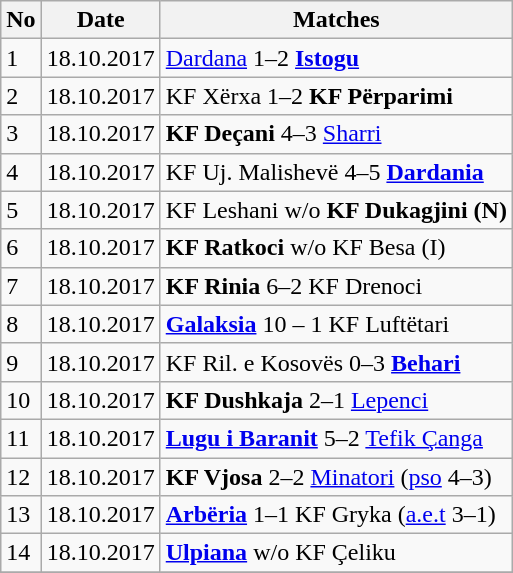<table class="wikitable">
<tr>
<th>No</th>
<th>Date</th>
<th>Matches</th>
</tr>
<tr>
<td>1</td>
<td>18.10.2017</td>
<td><a href='#'>Dardana</a> 1–2 <strong><a href='#'>Istogu</a></strong></td>
</tr>
<tr>
<td>2</td>
<td>18.10.2017</td>
<td>KF Xërxa 1–2 <strong>KF Përparimi</strong></td>
</tr>
<tr>
<td>3</td>
<td>18.10.2017</td>
<td><strong>KF Deçani</strong> 4–3 <a href='#'>Sharri</a></td>
</tr>
<tr>
<td>4</td>
<td>18.10.2017</td>
<td>KF Uj. Malishevë 4–5 <strong><a href='#'>Dardania</a></strong></td>
</tr>
<tr>
<td>5</td>
<td>18.10.2017</td>
<td>KF Leshani w/o <strong>KF Dukagjini (N)</strong></td>
</tr>
<tr>
<td>6</td>
<td>18.10.2017</td>
<td><strong>KF Ratkoci</strong> w/o KF Besa (I)</td>
</tr>
<tr>
<td>7</td>
<td>18.10.2017</td>
<td><strong>KF Rinia</strong> 6–2 KF Drenoci</td>
</tr>
<tr>
<td>8</td>
<td>18.10.2017</td>
<td><strong><a href='#'>Galaksia</a></strong> 10 – 1 KF Luftëtari</td>
</tr>
<tr>
<td>9</td>
<td>18.10.2017</td>
<td>KF Ril. e Kosovës 0–3 <strong><a href='#'>Behari</a></strong></td>
</tr>
<tr>
<td>10</td>
<td>18.10.2017</td>
<td><strong>KF Dushkaja</strong> 2–1 <a href='#'>Lepenci</a></td>
</tr>
<tr>
<td>11</td>
<td>18.10.2017</td>
<td><strong><a href='#'>Lugu i Baranit</a></strong> 5–2 <a href='#'>Tefik Çanga</a></td>
</tr>
<tr>
<td>12</td>
<td>18.10.2017</td>
<td><strong>KF Vjosa</strong> 2–2  <a href='#'>Minatori</a> (<a href='#'>pso</a> 4–3)</td>
</tr>
<tr>
<td>13</td>
<td>18.10.2017</td>
<td><strong><a href='#'>Arbëria</a></strong> 1–1  KF Gryka (<a href='#'>a.e.t</a> 3–1)</td>
</tr>
<tr>
<td>14</td>
<td>18.10.2017</td>
<td><strong><a href='#'>Ulpiana</a></strong> w/o KF Çeliku</td>
</tr>
<tr>
</tr>
</table>
